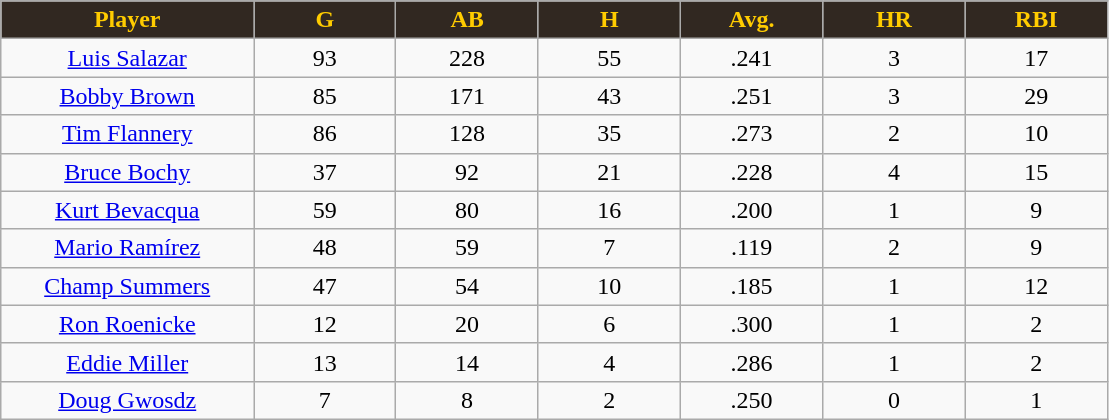<table class="wikitable sortable">
<tr>
<th style="background:#312821; color:#FFCC00"  width="16%">Player</th>
<th style="background:#312821; color:#FFCC00"  width="9%">G</th>
<th style="background:#312821; color:#FFCC00"  width="9%">AB</th>
<th style="background:#312821; color:#FFCC00"  width="9%">H</th>
<th style="background:#312821; color:#FFCC00"  width="9%">Avg.</th>
<th style="background:#312821; color:#FFCC00"  width="9%">HR</th>
<th style="background:#312821; color:#FFCC00"  width="9%">RBI</th>
</tr>
<tr align="center">
<td><a href='#'>Luis Salazar</a></td>
<td>93</td>
<td>228</td>
<td>55</td>
<td>.241</td>
<td>3</td>
<td>17</td>
</tr>
<tr align="center">
<td><a href='#'>Bobby Brown</a></td>
<td>85</td>
<td>171</td>
<td>43</td>
<td>.251</td>
<td>3</td>
<td>29</td>
</tr>
<tr align="center">
<td><a href='#'>Tim Flannery</a></td>
<td>86</td>
<td>128</td>
<td>35</td>
<td>.273</td>
<td>2</td>
<td>10</td>
</tr>
<tr align="center">
<td><a href='#'>Bruce Bochy</a></td>
<td>37</td>
<td>92</td>
<td>21</td>
<td>.228</td>
<td>4</td>
<td>15</td>
</tr>
<tr align="center">
<td><a href='#'>Kurt Bevacqua</a></td>
<td>59</td>
<td>80</td>
<td>16</td>
<td>.200</td>
<td>1</td>
<td>9</td>
</tr>
<tr align="center">
<td><a href='#'>Mario Ramírez</a></td>
<td>48</td>
<td>59</td>
<td>7</td>
<td>.119</td>
<td>2</td>
<td>9</td>
</tr>
<tr align="center">
<td><a href='#'>Champ Summers</a></td>
<td>47</td>
<td>54</td>
<td>10</td>
<td>.185</td>
<td>1</td>
<td>12</td>
</tr>
<tr align="center">
<td><a href='#'>Ron Roenicke</a></td>
<td>12</td>
<td>20</td>
<td>6</td>
<td>.300</td>
<td>1</td>
<td>2</td>
</tr>
<tr align="center">
<td><a href='#'>Eddie Miller</a></td>
<td>13</td>
<td>14</td>
<td>4</td>
<td>.286</td>
<td>1</td>
<td>2</td>
</tr>
<tr align="center">
<td><a href='#'>Doug Gwosdz</a></td>
<td>7</td>
<td>8</td>
<td>2</td>
<td>.250</td>
<td>0</td>
<td>1</td>
</tr>
</table>
